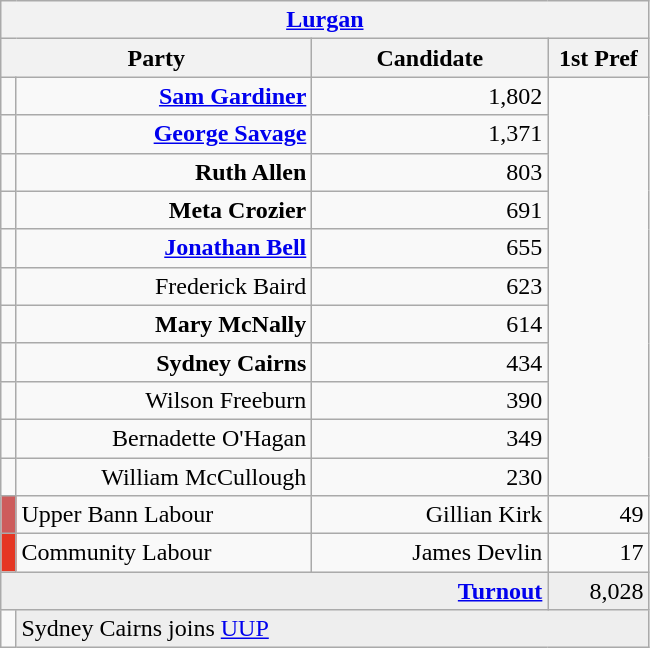<table class="wikitable">
<tr>
<th colspan="4" align="center"><a href='#'>Lurgan</a></th>
</tr>
<tr>
<th colspan="2" align="center" width=200>Party</th>
<th width=150>Candidate</th>
<th width=60>1st Pref</th>
</tr>
<tr>
<td></td>
<td align="right"><strong><a href='#'>Sam Gardiner</a></strong></td>
<td align="right">1,802</td>
</tr>
<tr>
<td></td>
<td align="right"><strong><a href='#'>George Savage</a></strong></td>
<td align="right">1,371</td>
</tr>
<tr>
<td></td>
<td align="right"><strong>Ruth Allen</strong></td>
<td align="right">803</td>
</tr>
<tr>
<td></td>
<td align="right"><strong>Meta Crozier</strong></td>
<td align="right">691</td>
</tr>
<tr>
<td></td>
<td align="right"><strong><a href='#'>Jonathan Bell</a></strong></td>
<td align="right">655</td>
</tr>
<tr>
<td></td>
<td align="right">Frederick Baird</td>
<td align="right">623</td>
</tr>
<tr>
<td></td>
<td align="right"><strong>Mary McNally</strong></td>
<td align="right">614</td>
</tr>
<tr>
<td></td>
<td align="right"><strong>Sydney Cairns</strong></td>
<td align="right">434</td>
</tr>
<tr>
<td></td>
<td align="right">Wilson Freeburn</td>
<td align="right">390</td>
</tr>
<tr>
<td></td>
<td align="right">Bernadette O'Hagan</td>
<td align="right">349</td>
</tr>
<tr>
<td></td>
<td align="right">William McCullough</td>
<td align="right">230</td>
</tr>
<tr>
<td style="color:inherit;background-color: #CD5C5C"></td>
<td>Upper Bann Labour</td>
<td align="right">Gillian Kirk</td>
<td align="right">49</td>
</tr>
<tr>
<td style="color:inherit;background-color: #E53623"></td>
<td>Community Labour</td>
<td align="right">James Devlin</td>
<td align="right">17</td>
</tr>
<tr bgcolor="EEEEEE">
<td colspan=3 align="right"><strong><a href='#'>Turnout</a></strong></td>
<td align="right">8,028</td>
</tr>
<tr>
<td bgcolor=></td>
<td colspan=3 bgcolor="EEEEEE">Sydney Cairns joins <a href='#'>UUP</a></td>
</tr>
</table>
